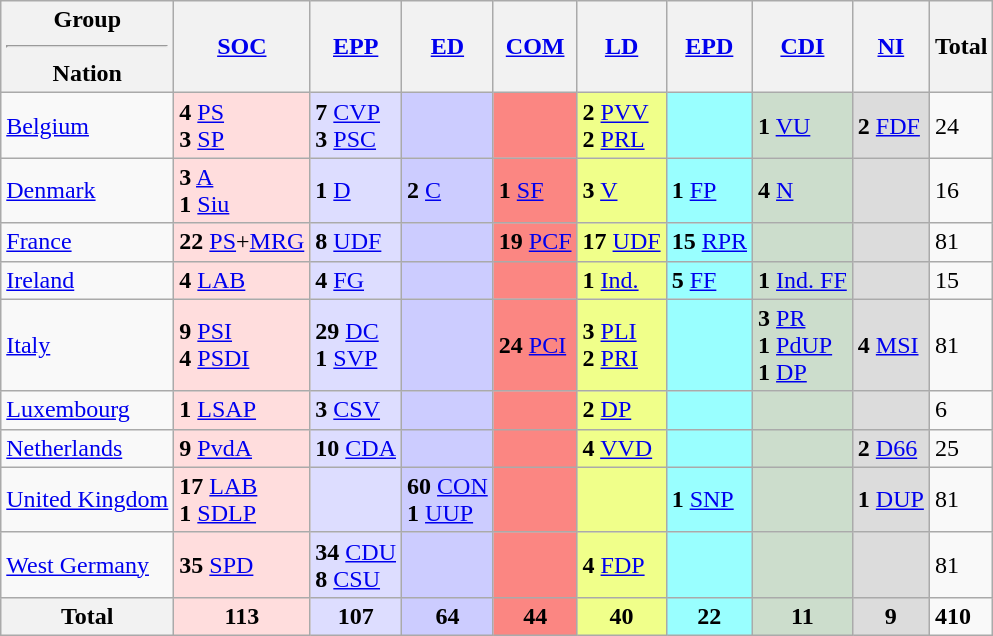<table class="wikitable sortable" style="text-align:left">
<tr>
<th>Group<hr>Nation</th>
<th BGCOLOR="#FFDDDD" class="unsortable" style="margin:auto;"><a href='#'>SOC</a></th>
<th BGCOLOR="#DDDDFF" class="unsortable" style="margin:auto;"><a href='#'>EPP</a></th>
<th BGCOLOR="#CCCCFF" class="unsortable" style="margin:auto;"><a href='#'>ED</a></th>
<th BGCOLOR="#FB8682" class="unsortable" style="margin:auto;"><a href='#'>COM</a></th>
<th BGCOLOR="#f0ff8a" class="unsortable" style="margin:auto;"><a href='#'>LD</a></th>
<th BGCOLOR="#99FFFF" class="unsortable" style="margin:auto;"><a href='#'>EPD</a></th>
<th BGCOLOR="#CCDDCC" class="unsortable" style="margin:auto;"><a href='#'>CDI</a></th>
<th BGCOLOR="#dcdcdc" class="unsortable" style="margin:auto;"><a href='#'>NI</a></th>
<th>Total</th>
</tr>
<tr>
<td><a href='#'>Belgium</a></td>
<td BGCOLOR="#FFDDDD"><strong>4</strong> <a href='#'>PS</a> <br> <strong>3</strong> <a href='#'>SP</a></td>
<td BGCOLOR="#DDDDFF"><strong>7</strong> <a href='#'>CVP</a> <br> <strong>3</strong> <a href='#'>PSC</a></td>
<td BGCOLOR="#CCCCFF"></td>
<td BGCOLOR="#FB8682"></td>
<td BGCOLOR="#f0ff8a"><strong>2</strong> <a href='#'>PVV</a> <br> <strong>2</strong> <a href='#'>PRL</a></td>
<td BGCOLOR="#99FFFF"></td>
<td BGCOLOR="#CCDDCC"><strong>1</strong> <a href='#'>VU</a></td>
<td BGCOLOR="#dcdcdc"><strong>2</strong> <a href='#'>FDF</a></td>
<td>24</td>
</tr>
<tr>
<td><a href='#'>Denmark</a></td>
<td BGCOLOR="#FFDDDD"><strong>3</strong> <a href='#'>A</a> <br> <strong>1</strong> <a href='#'>Siu</a></td>
<td BGCOLOR="#DDDDFF"><strong>1</strong> <a href='#'>D</a></td>
<td BGCOLOR="#CCCCFF"><strong>2</strong> <a href='#'>C</a></td>
<td BGCOLOR="#FB8682"><strong>1</strong> <a href='#'>SF</a></td>
<td BGCOLOR="#f0ff8a"><strong>3</strong> <a href='#'>V</a></td>
<td BGCOLOR="#99FFFF"><strong>1</strong> <a href='#'>FP</a></td>
<td BGCOLOR="#CCDDCC"><strong>4</strong> <a href='#'>N</a></td>
<td BGCOLOR="#dcdcdc"></td>
<td>16</td>
</tr>
<tr>
<td><a href='#'>France</a></td>
<td BGCOLOR="#FFDDDD"><strong>22</strong> <a href='#'>PS</a>+<a href='#'>MRG</a></td>
<td BGCOLOR="#DDDDFF"><strong>8</strong> <a href='#'>UDF</a></td>
<td BGCOLOR="#CCCCFF"></td>
<td BGCOLOR="#FB8682"><strong>19</strong> <a href='#'>PCF</a></td>
<td BGCOLOR="#f0ff8a"><strong>17</strong> <a href='#'>UDF</a></td>
<td BGCOLOR="#99FFFF"><strong>15</strong> <a href='#'>RPR</a></td>
<td BGCOLOR="#CCDDCC"></td>
<td BGCOLOR="#dcdcdc"></td>
<td>81</td>
</tr>
<tr>
<td><a href='#'>Ireland</a></td>
<td BGCOLOR="#FFDDDD"><strong>4</strong> <a href='#'>LAB</a></td>
<td BGCOLOR="#DDDDFF"><strong>4</strong> <a href='#'>FG</a></td>
<td BGCOLOR="#CCCCFF"></td>
<td BGCOLOR="#FB8682"></td>
<td BGCOLOR="#f0ff8a"><strong>1</strong> <a href='#'>Ind.</a></td>
<td BGCOLOR="#99FFFF"><strong>5</strong> <a href='#'>FF</a></td>
<td BGCOLOR="#CCDDCC"><strong>1</strong> <a href='#'>Ind. FF</a></td>
<td BGCOLOR="#dcdcdc"></td>
<td>15</td>
</tr>
<tr>
<td><a href='#'>Italy</a></td>
<td BGCOLOR="#FFDDDD"><strong>9</strong> <a href='#'>PSI</a> <br> <strong>4</strong> <a href='#'>PSDI</a></td>
<td BGCOLOR="#DDDDFF"><strong>29</strong> <a href='#'>DC</a> <br> <strong>1</strong> <a href='#'>SVP</a></td>
<td BGCOLOR="#CCCCFF"></td>
<td BGCOLOR="#FB8682"><strong>24</strong> <a href='#'>PCI</a></td>
<td BGCOLOR="#f0ff8a"><strong>3</strong> <a href='#'>PLI</a> <br> <strong>2</strong> <a href='#'>PRI</a></td>
<td BGCOLOR="#99FFFF"></td>
<td BGCOLOR="#CCDDCC"><strong>3</strong> <a href='#'>PR</a> <br> <strong>1</strong> <a href='#'>PdUP</a> <br> <strong>1</strong> <a href='#'>DP</a></td>
<td BGCOLOR="#dcdcdc"><strong>4</strong> <a href='#'>MSI</a></td>
<td>81</td>
</tr>
<tr>
<td><a href='#'>Luxembourg</a></td>
<td BGCOLOR="#FFDDDD"><strong>1</strong> <a href='#'>LSAP</a></td>
<td BGCOLOR="#DDDDFF"><strong>3</strong> <a href='#'>CSV</a></td>
<td BGCOLOR="#CCCCFF"></td>
<td BGCOLOR="#FB8682"></td>
<td BGCOLOR="#f0ff8a"><strong>2</strong> <a href='#'>DP</a></td>
<td BGCOLOR="#99FFFF"></td>
<td BGCOLOR="#CCDDCC"></td>
<td BGCOLOR="#dcdcdc"></td>
<td>6</td>
</tr>
<tr>
<td><a href='#'>Netherlands</a></td>
<td BGCOLOR="#FFDDDD"><strong>9</strong> <a href='#'>PvdA</a></td>
<td BGCOLOR="#DDDDFF"><strong>10</strong> <a href='#'>CDA</a></td>
<td BGCOLOR="#CCCCFF"></td>
<td BGCOLOR="#FB8682"></td>
<td BGCOLOR="#f0ff8a"><strong>4</strong> <a href='#'>VVD</a></td>
<td BGCOLOR="#99FFFF"></td>
<td BGCOLOR="#CCDDCC"></td>
<td BGCOLOR="#dcdcdc"><strong>2</strong> <a href='#'>D66</a></td>
<td>25</td>
</tr>
<tr>
<td><a href='#'>United Kingdom</a></td>
<td BGCOLOR="#FFDDDD"><strong>17</strong> <a href='#'>LAB</a> <br> <strong>1</strong> <a href='#'>SDLP</a></td>
<td BGCOLOR="#DDDDFF"></td>
<td BGCOLOR="#CCCCFF"><strong>60</strong> <a href='#'>CON</a> <br> <strong>1</strong> <a href='#'>UUP</a></td>
<td BGCOLOR="#FB8682"></td>
<td BGCOLOR="#f0ff8a"></td>
<td BGCOLOR="#99FFFF"><strong>1</strong> <a href='#'>SNP</a></td>
<td BGCOLOR="#CCDDCC"></td>
<td BGCOLOR="#dcdcdc"><strong>1</strong> <a href='#'>DUP</a></td>
<td>81</td>
</tr>
<tr>
<td><a href='#'>West Germany</a></td>
<td BGCOLOR="#FFDDDD"><strong>35</strong> <a href='#'>SPD</a></td>
<td BGCOLOR="#DDDDFF"><strong>34</strong> <a href='#'>CDU</a> <br> <strong>8</strong> <a href='#'>CSU</a></td>
<td BGCOLOR="#CCCCFF"></td>
<td BGCOLOR="#FB8682"></td>
<td BGCOLOR="#f0ff8a"><strong>4</strong> <a href='#'>FDP</a></td>
<td BGCOLOR="#99FFFF"></td>
<td BGCOLOR="#CCDDCC"></td>
<td BGCOLOR="#dcdcdc"></td>
<td>81</td>
</tr>
<tr>
<th>Total</th>
<td BGCOLOR="#FFDDDD" align="center"><strong>113</strong></td>
<td BGCOLOR="#DDDDFF" align="center"><strong>107</strong></td>
<td BGCOLOR="#CCCCFF" align="center"><strong>64</strong></td>
<td BGCOLOR="#FB8682" align="center"><strong>44</strong></td>
<td BGCOLOR="#f0ff8a" align="center"><strong>40</strong></td>
<td BGCOLOR="#99FFFF" align="center"><strong>22</strong></td>
<td BGCOLOR="#CCDDCC" align="center"><strong>11</strong></td>
<td BGCOLOR="#dcdcdc" align="center"><strong>9</strong></td>
<td><strong>410</strong></td>
</tr>
</table>
